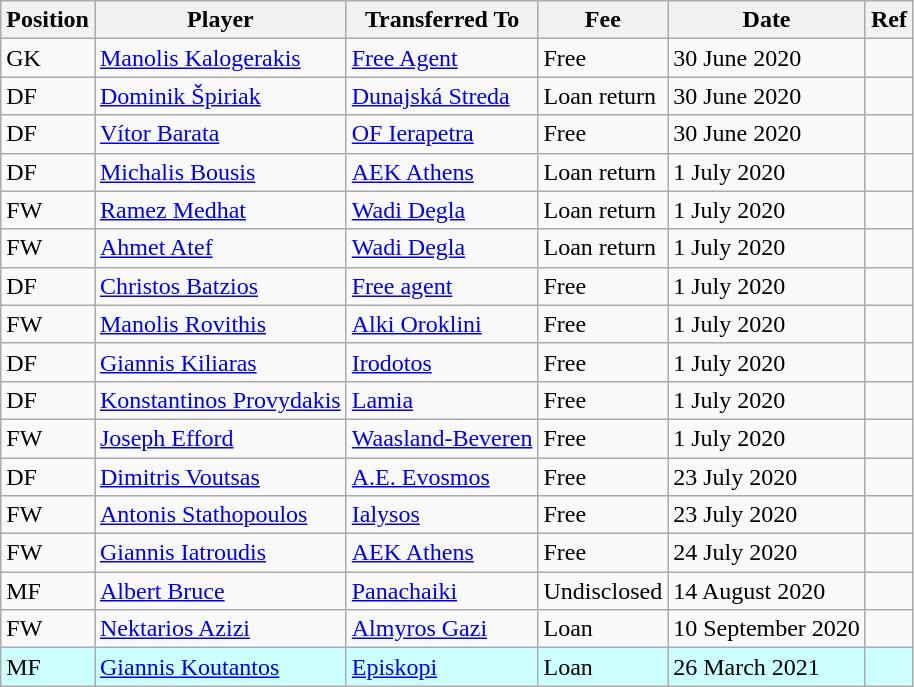<table class="wikitable sortable">
<tr>
<th>Position</th>
<th>Player</th>
<th>Transferred To</th>
<th>Fee</th>
<th>Date</th>
<th>Ref</th>
</tr>
<tr>
<td>GK</td>
<td> <a href='#'>Manolis Kalogerakis</a></td>
<td><a href='#'>Free Agent</a></td>
<td>Free</td>
<td>30 June 2020</td>
<td></td>
</tr>
<tr>
<td>DF</td>
<td> <a href='#'>Dominik Špiriak</a></td>
<td> <a href='#'>Dunajská Streda</a></td>
<td>Loan return</td>
<td>30 June 2020</td>
<td></td>
</tr>
<tr>
<td>DF</td>
<td> <a href='#'>Vítor Barata</a></td>
<td> <a href='#'>OF Ierapetra</a></td>
<td>Free</td>
<td>30 June 2020</td>
<td></td>
</tr>
<tr>
<td>DF</td>
<td> <a href='#'>Michalis Bousis</a></td>
<td> <a href='#'>AEK Athens</a></td>
<td>Loan return</td>
<td>1 July 2020</td>
<td></td>
</tr>
<tr>
<td>FW</td>
<td>  <a href='#'>Ramez Medhat</a></td>
<td> <a href='#'>Wadi Degla</a></td>
<td>Loan return</td>
<td>1 July 2020</td>
<td></td>
</tr>
<tr>
<td>FW</td>
<td> <a href='#'>Ahmet Atef</a></td>
<td> <a href='#'>Wadi Degla</a></td>
<td>Loan return</td>
<td>1 July 2020</td>
<td></td>
</tr>
<tr>
<td>DF</td>
<td> <a href='#'>Christos Batzios</a></td>
<td><a href='#'>Free agent</a></td>
<td>Free</td>
<td>1 July 2020</td>
<td></td>
</tr>
<tr>
<td>FW</td>
<td> <a href='#'>Manolis Rovithis</a></td>
<td> <a href='#'>Alki Oroklini</a></td>
<td>Free</td>
<td>1 July 2020</td>
<td></td>
</tr>
<tr>
<td>DF</td>
<td> <a href='#'>Giannis Kiliaras</a></td>
<td> <a href='#'>Irodotos</a></td>
<td>Free</td>
<td>1 July 2020</td>
<td></td>
</tr>
<tr>
<td>DF</td>
<td> <a href='#'>Konstantinos Provydakis</a></td>
<td> <a href='#'>Lamia</a></td>
<td>Free</td>
<td>1 July 2020</td>
<td></td>
</tr>
<tr>
<td>FW</td>
<td> <a href='#'>Joseph Efford</a></td>
<td> <a href='#'>Waasland-Beveren</a></td>
<td>Free</td>
<td>1 July 2020</td>
<td></td>
</tr>
<tr>
<td>DF</td>
<td> <a href='#'>Dimitris Voutsas</a></td>
<td> <a href='#'>A.E. Evosmos</a></td>
<td>Free</td>
<td>23 July 2020</td>
<td></td>
</tr>
<tr>
<td>FW</td>
<td> <a href='#'>Antonis Stathopoulos</a></td>
<td> <a href='#'>Ialysos</a></td>
<td>Free</td>
<td>23 July 2020</td>
<td></td>
</tr>
<tr>
<td>FW</td>
<td> <a href='#'>Giannis Iatroudis</a></td>
<td> <a href='#'>AEK Athens</a></td>
<td>Free</td>
<td>24 July 2020</td>
<td></td>
</tr>
<tr>
<td>MF</td>
<td> <a href='#'>Albert Bruce</a></td>
<td> <a href='#'>Panachaiki</a></td>
<td> Undisclosed</td>
<td>14 August 2020</td>
<td></td>
</tr>
<tr>
<td>FW</td>
<td> <a href='#'>Nektarios Azizi</a></td>
<td> <a href='#'>Almyros Gazi</a></td>
<td>Loan</td>
<td>10 September 2020</td>
<td></td>
</tr>
<tr>
<th style="background:#CCFFFF; text-align:left; font-weight: normal;">MF</th>
<th style="background:#CCFFFF; text-align:left; font-weight: normal;"> <a href='#'>Giannis Koutantos</a></th>
<th style="background:#CCFFFF; text-align:left; font-weight: normal;"> <a href='#'>Episkopi</a></th>
<th style="background:#CCFFFF; text-align:left; font-weight: normal;">Loan</th>
<th style="background:#CCFFFF; text-align:left; font-weight: normal;">26 March 2021</th>
<th style="background:#CCFFFF; text-align:left; font-weight: normal;"></th>
</tr>
</table>
